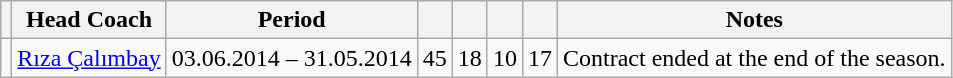<table class="wikitable" style="text-align: left;">
<tr>
<th></th>
<th>Head Coach</th>
<th>Period</th>
<th></th>
<th></th>
<th></th>
<th></th>
<th>Notes</th>
</tr>
<tr>
<td></td>
<td><a href='#'>Rıza Çalımbay</a></td>
<td>03.06.2014 – 31.05.2014</td>
<td align="center">45</td>
<td align="center">18</td>
<td align="center">10</td>
<td align="center">17</td>
<td>Contract ended at the end of the season.</td>
</tr>
</table>
